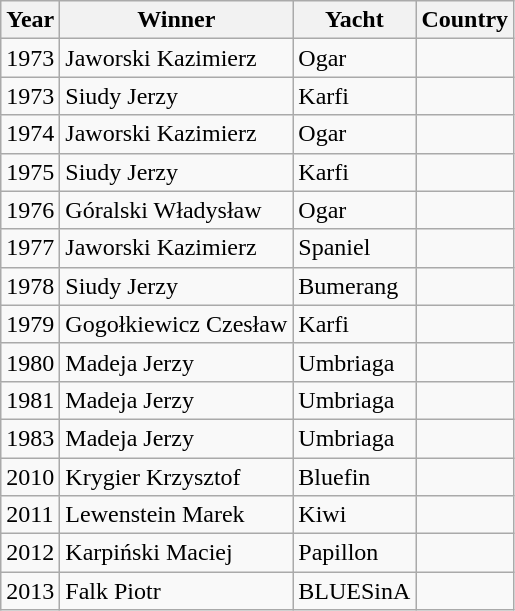<table class="wikitable">
<tr>
<th>Year</th>
<th>Winner</th>
<th>Yacht</th>
<th>Country</th>
</tr>
<tr>
<td>1973</td>
<td>Jaworski Kazimierz</td>
<td>Ogar</td>
<td></td>
</tr>
<tr>
<td>1973</td>
<td>Siudy Jerzy</td>
<td>Karfi</td>
<td></td>
</tr>
<tr>
<td>1974</td>
<td>Jaworski Kazimierz</td>
<td>Ogar</td>
<td></td>
</tr>
<tr>
<td>1975</td>
<td>Siudy Jerzy</td>
<td>Karfi</td>
<td></td>
</tr>
<tr>
<td>1976</td>
<td>Góralski Władysław</td>
<td>Ogar</td>
<td></td>
</tr>
<tr>
<td>1977</td>
<td>Jaworski Kazimierz</td>
<td>Spaniel</td>
<td></td>
</tr>
<tr>
<td>1978</td>
<td>Siudy Jerzy</td>
<td>Bumerang</td>
<td></td>
</tr>
<tr>
<td>1979</td>
<td>Gogołkiewicz Czesław</td>
<td>Karfi</td>
<td></td>
</tr>
<tr>
<td>1980</td>
<td>Madeja Jerzy</td>
<td>Umbriaga</td>
<td></td>
</tr>
<tr>
<td>1981</td>
<td>Madeja Jerzy</td>
<td>Umbriaga</td>
<td></td>
</tr>
<tr>
<td>1983</td>
<td>Madeja Jerzy</td>
<td>Umbriaga</td>
<td></td>
</tr>
<tr>
<td>2010</td>
<td>Krygier Krzysztof</td>
<td>Bluefin</td>
<td></td>
</tr>
<tr>
<td>2011</td>
<td>Lewenstein Marek</td>
<td>Kiwi</td>
<td></td>
</tr>
<tr>
<td>2012</td>
<td>Karpiński Maciej</td>
<td>Papillon</td>
<td></td>
</tr>
<tr>
<td>2013</td>
<td>Falk Piotr</td>
<td>BLUESinA</td>
<td></td>
</tr>
</table>
